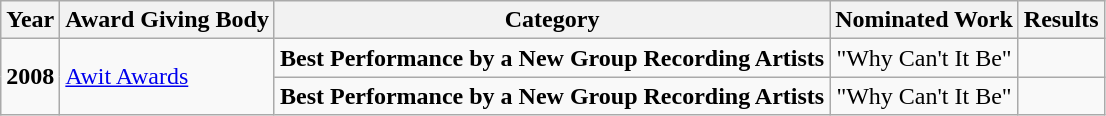<table class="wikitable">
<tr>
<th>Year</th>
<th>Award Giving Body</th>
<th>Category</th>
<th>Nominated Work</th>
<th>Results</th>
</tr>
<tr>
<td rowspan=2><strong>2008</strong></td>
<td rowspan=2><a href='#'>Awit Awards</a></td>
<td><strong>Best Performance by a New Group Recording Artists</strong> </td>
<td align=center>"Why Can't It Be"</td>
<td></td>
</tr>
<tr>
<td><strong>Best Performance by a New Group Recording Artists</strong> </td>
<td align=center>"Why Can't It Be"</td>
<td></td>
</tr>
</table>
